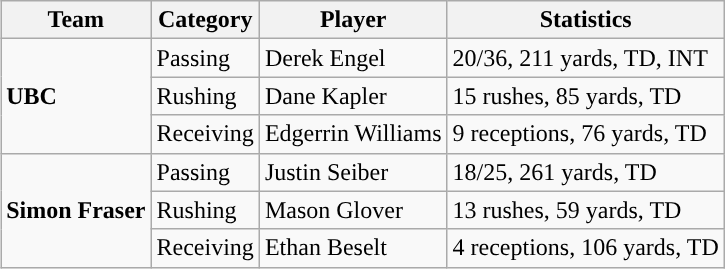<table class="wikitable" style="float: right;">
<tr>
<th>Team</th>
<th>Category</th>
<th>Player</th>
<th>Statistics</th>
</tr>
<tr>
<td rowspan=3><strong>UBC</strong></td>
<td>Passing</td>
<td>Derek Engel</td>
<td>20/36, 211 yards, TD, INT</td>
</tr>
<tr>
<td>Rushing</td>
<td>Dane Kapler</td>
<td>15 rushes, 85 yards, TD</td>
</tr>
<tr>
<td>Receiving</td>
<td>Edgerrin Williams</td>
<td>9 receptions, 76 yards, TD</td>
</tr>
<tr>
<td rowspan=3><strong>Simon Fraser</strong></td>
<td>Passing</td>
<td>Justin Seiber</td>
<td>18/25, 261 yards, TD</td>
</tr>
<tr>
<td>Rushing</td>
<td>Mason Glover</td>
<td>13 rushes, 59 yards, TD</td>
</tr>
<tr>
<td>Receiving</td>
<td>Ethan Beselt</td>
<td>4 receptions, 106 yards, TD</td>
</tr>
</table>
